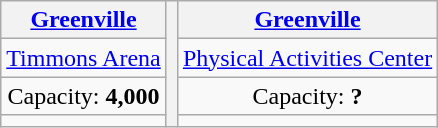<table class="wikitable" style="text-align:center">
<tr>
<th><a href='#'>Greenville</a></th>
<th rowspan=4><div></div></th>
<th><a href='#'>Greenville</a></th>
</tr>
<tr>
<td><a href='#'>Timmons Arena</a></td>
<td><a href='#'>Physical Activities Center</a></td>
</tr>
<tr>
<td>Capacity: <strong>4,000</strong></td>
<td>Capacity: <strong>?</strong></td>
</tr>
<tr>
<td></td>
<td></td>
</tr>
</table>
